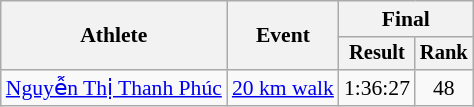<table class=wikitable style="font-size:90%">
<tr>
<th rowspan="2">Athlete</th>
<th rowspan="2">Event</th>
<th colspan="2">Final</th>
</tr>
<tr style="font-size:95%">
<th>Result</th>
<th>Rank</th>
</tr>
<tr align=center>
<td align=left><a href='#'>Nguyễn Thị Thanh Phúc</a></td>
<td align=left><a href='#'>20 km walk</a></td>
<td>1:36:27</td>
<td>48</td>
</tr>
</table>
